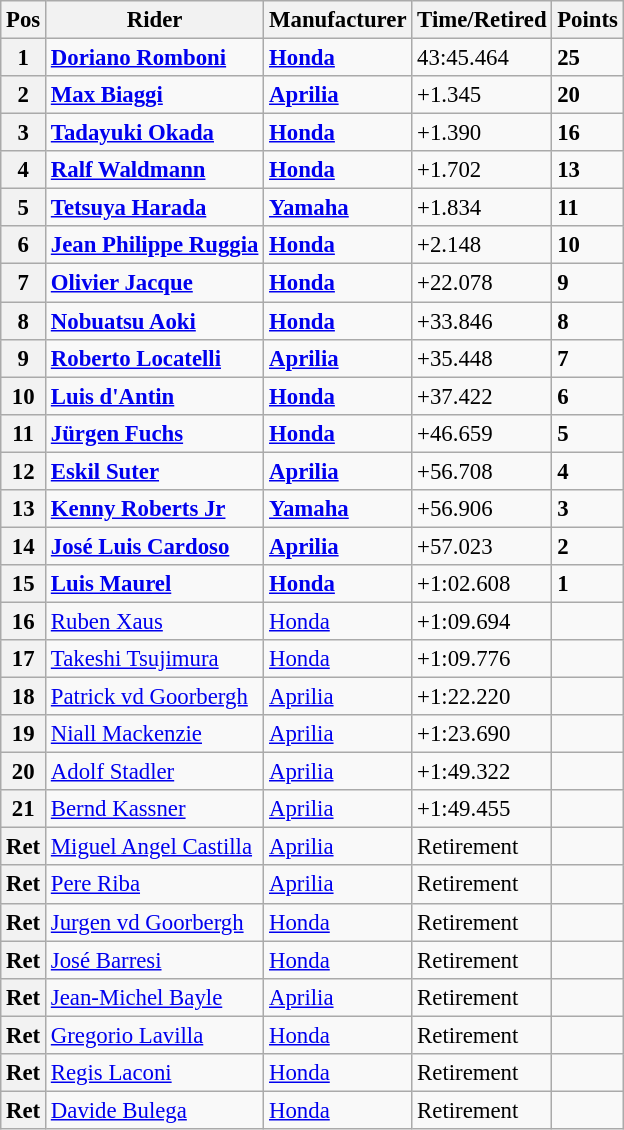<table class="wikitable" style="font-size: 95%;">
<tr>
<th>Pos</th>
<th>Rider</th>
<th>Manufacturer</th>
<th>Time/Retired</th>
<th>Points</th>
</tr>
<tr>
<th>1</th>
<td> <strong><a href='#'>Doriano Romboni</a></strong></td>
<td><strong><a href='#'>Honda</a></strong></td>
<td>43:45.464</td>
<td><strong>25</strong></td>
</tr>
<tr>
<th>2</th>
<td> <strong><a href='#'>Max Biaggi</a></strong></td>
<td><strong><a href='#'>Aprilia</a></strong></td>
<td>+1.345</td>
<td><strong>20</strong></td>
</tr>
<tr>
<th>3</th>
<td> <strong><a href='#'>Tadayuki Okada</a></strong></td>
<td><strong><a href='#'>Honda</a></strong></td>
<td>+1.390</td>
<td><strong>16</strong></td>
</tr>
<tr>
<th>4</th>
<td> <strong><a href='#'>Ralf Waldmann</a></strong></td>
<td><strong><a href='#'>Honda</a></strong></td>
<td>+1.702</td>
<td><strong>13</strong></td>
</tr>
<tr>
<th>5</th>
<td> <strong><a href='#'>Tetsuya Harada</a></strong></td>
<td><strong><a href='#'>Yamaha</a></strong></td>
<td>+1.834</td>
<td><strong>11</strong></td>
</tr>
<tr>
<th>6</th>
<td> <strong><a href='#'>Jean Philippe Ruggia</a></strong></td>
<td><strong><a href='#'>Honda</a></strong></td>
<td>+2.148</td>
<td><strong>10</strong></td>
</tr>
<tr>
<th>7</th>
<td> <strong><a href='#'>Olivier Jacque</a></strong></td>
<td><strong><a href='#'>Honda</a></strong></td>
<td>+22.078</td>
<td><strong>9</strong></td>
</tr>
<tr>
<th>8</th>
<td> <strong><a href='#'>Nobuatsu Aoki</a></strong></td>
<td><strong><a href='#'>Honda</a></strong></td>
<td>+33.846</td>
<td><strong>8</strong></td>
</tr>
<tr>
<th>9</th>
<td> <strong><a href='#'>Roberto Locatelli</a></strong></td>
<td><strong><a href='#'>Aprilia</a></strong></td>
<td>+35.448</td>
<td><strong>7</strong></td>
</tr>
<tr>
<th>10</th>
<td> <strong><a href='#'>Luis d'Antin</a></strong></td>
<td><strong><a href='#'>Honda</a></strong></td>
<td>+37.422</td>
<td><strong>6</strong></td>
</tr>
<tr>
<th>11</th>
<td> <strong><a href='#'>Jürgen Fuchs</a></strong></td>
<td><strong><a href='#'>Honda</a></strong></td>
<td>+46.659</td>
<td><strong>5</strong></td>
</tr>
<tr>
<th>12</th>
<td> <strong><a href='#'>Eskil Suter</a></strong></td>
<td><strong><a href='#'>Aprilia</a></strong></td>
<td>+56.708</td>
<td><strong>4</strong></td>
</tr>
<tr>
<th>13</th>
<td> <strong><a href='#'>Kenny Roberts Jr</a></strong></td>
<td><strong><a href='#'>Yamaha</a></strong></td>
<td>+56.906</td>
<td><strong>3</strong></td>
</tr>
<tr>
<th>14</th>
<td> <strong><a href='#'>José Luis Cardoso</a></strong></td>
<td><strong><a href='#'>Aprilia</a></strong></td>
<td>+57.023</td>
<td><strong>2</strong></td>
</tr>
<tr>
<th>15</th>
<td> <strong><a href='#'>Luis Maurel</a></strong></td>
<td><strong><a href='#'>Honda</a></strong></td>
<td>+1:02.608</td>
<td><strong>1</strong></td>
</tr>
<tr>
<th>16</th>
<td> <a href='#'>Ruben Xaus</a></td>
<td><a href='#'>Honda</a></td>
<td>+1:09.694</td>
<td></td>
</tr>
<tr>
<th>17</th>
<td> <a href='#'>Takeshi Tsujimura</a></td>
<td><a href='#'>Honda</a></td>
<td>+1:09.776</td>
<td></td>
</tr>
<tr>
<th>18</th>
<td> <a href='#'>Patrick vd Goorbergh</a></td>
<td><a href='#'>Aprilia</a></td>
<td>+1:22.220</td>
<td></td>
</tr>
<tr>
<th>19</th>
<td> <a href='#'>Niall Mackenzie</a></td>
<td><a href='#'>Aprilia</a></td>
<td>+1:23.690</td>
<td></td>
</tr>
<tr>
<th>20</th>
<td> <a href='#'>Adolf Stadler</a></td>
<td><a href='#'>Aprilia</a></td>
<td>+1:49.322</td>
<td></td>
</tr>
<tr>
<th>21</th>
<td> <a href='#'>Bernd Kassner</a></td>
<td><a href='#'>Aprilia</a></td>
<td>+1:49.455</td>
<td></td>
</tr>
<tr>
<th>Ret</th>
<td> <a href='#'>Miguel Angel Castilla</a></td>
<td><a href='#'>Aprilia</a></td>
<td>Retirement</td>
<td></td>
</tr>
<tr>
<th>Ret</th>
<td> <a href='#'>Pere Riba</a></td>
<td><a href='#'>Aprilia</a></td>
<td>Retirement</td>
<td></td>
</tr>
<tr>
<th>Ret</th>
<td> <a href='#'>Jurgen vd Goorbergh</a></td>
<td><a href='#'>Honda</a></td>
<td>Retirement</td>
<td></td>
</tr>
<tr>
<th>Ret</th>
<td> <a href='#'>José Barresi</a></td>
<td><a href='#'>Honda</a></td>
<td>Retirement</td>
<td></td>
</tr>
<tr>
<th>Ret</th>
<td> <a href='#'>Jean-Michel Bayle</a></td>
<td><a href='#'>Aprilia</a></td>
<td>Retirement</td>
<td></td>
</tr>
<tr>
<th>Ret</th>
<td> <a href='#'>Gregorio Lavilla</a></td>
<td><a href='#'>Honda</a></td>
<td>Retirement</td>
<td></td>
</tr>
<tr>
<th>Ret</th>
<td> <a href='#'>Regis Laconi</a></td>
<td><a href='#'>Honda</a></td>
<td>Retirement</td>
<td></td>
</tr>
<tr>
<th>Ret</th>
<td> <a href='#'>Davide Bulega</a></td>
<td><a href='#'>Honda</a></td>
<td>Retirement</td>
<td></td>
</tr>
</table>
